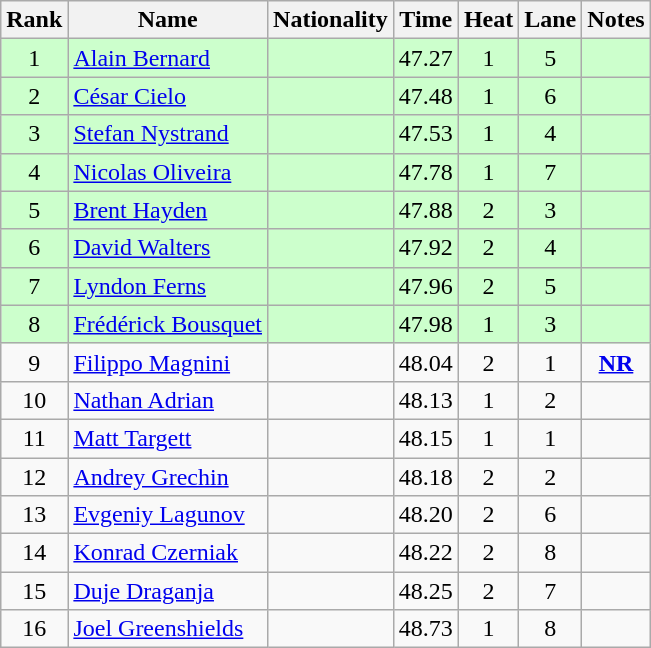<table class="wikitable sortable" style="text-align:center">
<tr>
<th>Rank</th>
<th>Name</th>
<th>Nationality</th>
<th>Time</th>
<th>Heat</th>
<th>Lane</th>
<th>Notes</th>
</tr>
<tr bgcolor=ccffcc>
<td>1</td>
<td align=left><a href='#'>Alain Bernard</a></td>
<td align=left></td>
<td>47.27</td>
<td>1</td>
<td>5</td>
<td></td>
</tr>
<tr bgcolor=ccffcc>
<td>2</td>
<td align=left><a href='#'>César Cielo</a></td>
<td align=left></td>
<td>47.48</td>
<td>1</td>
<td>6</td>
<td></td>
</tr>
<tr bgcolor=ccffcc>
<td>3</td>
<td align=left><a href='#'>Stefan Nystrand</a></td>
<td align=left></td>
<td>47.53</td>
<td>1</td>
<td>4</td>
<td></td>
</tr>
<tr bgcolor=ccffcc>
<td>4</td>
<td align=left><a href='#'>Nicolas Oliveira</a></td>
<td align=left></td>
<td>47.78</td>
<td>1</td>
<td>7</td>
<td></td>
</tr>
<tr bgcolor=ccffcc>
<td>5</td>
<td align=left><a href='#'>Brent Hayden</a></td>
<td align=left></td>
<td>47.88</td>
<td>2</td>
<td>3</td>
<td></td>
</tr>
<tr bgcolor=ccffcc>
<td>6</td>
<td align=left><a href='#'>David Walters</a></td>
<td align=left></td>
<td>47.92</td>
<td>2</td>
<td>4</td>
<td></td>
</tr>
<tr bgcolor=ccffcc>
<td>7</td>
<td align=left><a href='#'>Lyndon Ferns</a></td>
<td align=left></td>
<td>47.96</td>
<td>2</td>
<td>5</td>
<td></td>
</tr>
<tr bgcolor=ccffcc>
<td>8</td>
<td align=left><a href='#'>Frédérick Bousquet</a></td>
<td align=left></td>
<td>47.98</td>
<td>1</td>
<td>3</td>
<td></td>
</tr>
<tr>
<td>9</td>
<td align=left><a href='#'>Filippo Magnini</a></td>
<td align=left></td>
<td>48.04</td>
<td>2</td>
<td>1</td>
<td><strong><a href='#'>NR</a></strong></td>
</tr>
<tr>
<td>10</td>
<td align=left><a href='#'>Nathan Adrian</a></td>
<td align=left></td>
<td>48.13</td>
<td>1</td>
<td>2</td>
<td></td>
</tr>
<tr>
<td>11</td>
<td align=left><a href='#'>Matt Targett</a></td>
<td align=left></td>
<td>48.15</td>
<td>1</td>
<td>1</td>
<td></td>
</tr>
<tr>
<td>12</td>
<td align=left><a href='#'>Andrey Grechin</a></td>
<td align=left></td>
<td>48.18</td>
<td>2</td>
<td>2</td>
<td></td>
</tr>
<tr>
<td>13</td>
<td align=left><a href='#'>Evgeniy Lagunov</a></td>
<td align=left></td>
<td>48.20</td>
<td>2</td>
<td>6</td>
<td></td>
</tr>
<tr>
<td>14</td>
<td align=left><a href='#'>Konrad Czerniak</a></td>
<td align=left></td>
<td>48.22</td>
<td>2</td>
<td>8</td>
<td></td>
</tr>
<tr>
<td>15</td>
<td align=left><a href='#'>Duje Draganja</a></td>
<td align=left></td>
<td>48.25</td>
<td>2</td>
<td>7</td>
<td></td>
</tr>
<tr>
<td>16</td>
<td align=left><a href='#'>Joel Greenshields</a></td>
<td align=left></td>
<td>48.73</td>
<td>1</td>
<td>8</td>
<td></td>
</tr>
</table>
